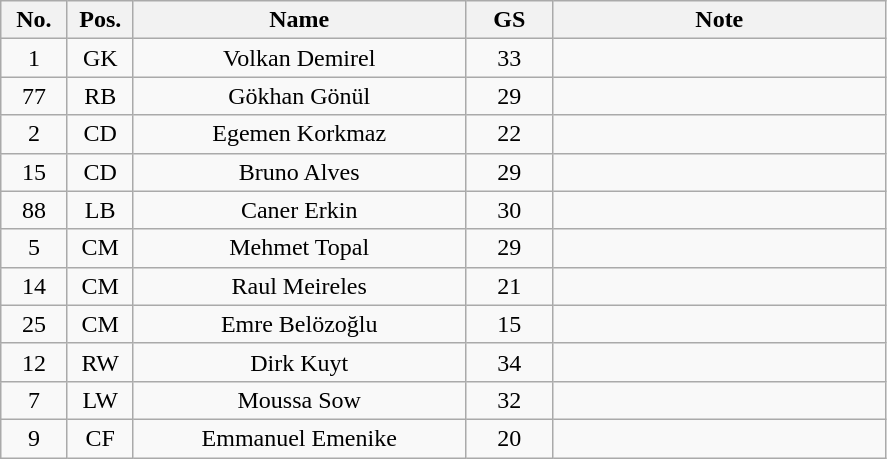<table class="wikitable" style="text-align:center;">
<tr>
<th width=6%>No.</th>
<th width=6%>Pos.</th>
<th width=30%>Name</th>
<th width=8%>GS</th>
<th width=30%>Note</th>
</tr>
<tr>
<td>1</td>
<td>GK</td>
<td>Volkan Demirel</td>
<td>33</td>
<td></td>
</tr>
<tr>
<td>77</td>
<td>RB</td>
<td>Gökhan Gönül</td>
<td>29</td>
<td></td>
</tr>
<tr>
<td>2</td>
<td>CD</td>
<td>Egemen Korkmaz</td>
<td>22</td>
<td></td>
</tr>
<tr>
<td>15</td>
<td>CD</td>
<td>Bruno Alves</td>
<td>29</td>
<td></td>
</tr>
<tr>
<td>88</td>
<td>LB</td>
<td>Caner Erkin</td>
<td>30</td>
<td></td>
</tr>
<tr>
<td>5</td>
<td>CM</td>
<td>Mehmet Topal</td>
<td>29</td>
<td></td>
</tr>
<tr>
<td>14</td>
<td>CM</td>
<td>Raul Meireles</td>
<td>21</td>
<td></td>
</tr>
<tr>
<td>25</td>
<td>CM</td>
<td>Emre Belözoğlu</td>
<td>15</td>
<td></td>
</tr>
<tr>
<td>12</td>
<td>RW</td>
<td>Dirk Kuyt</td>
<td>34</td>
<td></td>
</tr>
<tr>
<td>7</td>
<td>LW</td>
<td>Moussa Sow</td>
<td>32</td>
<td></td>
</tr>
<tr>
<td>9</td>
<td>CF</td>
<td>Emmanuel Emenike</td>
<td>20</td>
<td></td>
</tr>
</table>
